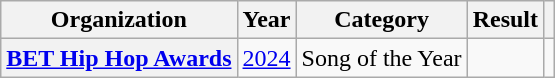<table class="wikitable sortable plainrowheaders" style="border:none; margin:0;">
<tr>
<th scope="col">Organization</th>
<th scope="col">Year</th>
<th scope="col">Category</th>
<th scope="col">Result</th>
<th scope="col" class="unsortable"></th>
</tr>
<tr>
<th scope="row"><a href='#'>BET Hip Hop Awards</a></th>
<td><a href='#'>2024</a></td>
<td>Song of the Year</td>
<td></td>
<td style="text-align:center"></td>
</tr>
</table>
